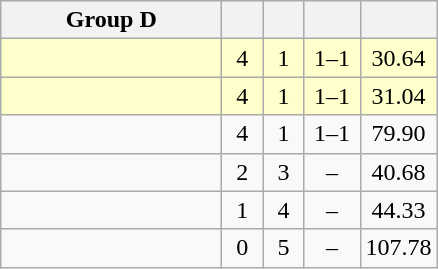<table class="wikitable" style="text-align: center;">
<tr>
<th width=140>Group D</th>
<th width=20></th>
<th width=20></th>
<th width=30></th>
<th width=20></th>
</tr>
<tr bgcolor=#ffffcc>
<td style="text-align:left;"></td>
<td>4</td>
<td>1</td>
<td>1–1</td>
<td>30.64</td>
</tr>
<tr bgcolor=#ffffcc>
<td style="text-align:left;"></td>
<td>4</td>
<td>1</td>
<td>1–1</td>
<td>31.04</td>
</tr>
<tr>
<td style="text-align:left;"></td>
<td>4</td>
<td>1</td>
<td>1–1</td>
<td>79.90</td>
</tr>
<tr>
<td style="text-align:left;"></td>
<td>2</td>
<td>3</td>
<td>–</td>
<td>40.68</td>
</tr>
<tr>
<td style="text-align:left;"></td>
<td>1</td>
<td>4</td>
<td>–</td>
<td>44.33</td>
</tr>
<tr>
<td style="text-align:left;"></td>
<td>0</td>
<td>5</td>
<td>–</td>
<td>107.78</td>
</tr>
</table>
